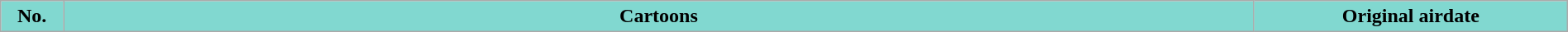<table class="wikitable plainrowheaders" style="width:100%; background:#fff;">
<tr>
<th style="background:#81D8D0; width:4%">No.</th>
<th style="background:#81D8D0">Cartoons</th>
<th style="background:#81D8D0; width:20%">Original airdate<br>
























</th>
</tr>
</table>
